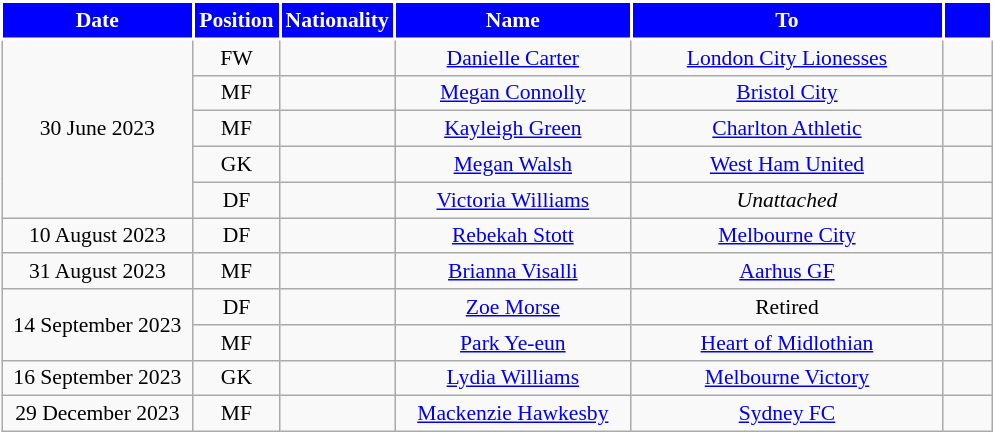<table class="wikitable" style="text-align:center; font-size:90%; ">
<tr>
<th style="background:#0000FF;color:white;border:2px solid #ffffff; width:120px;" scope="col">Date</th>
<th style="background:#0000FF;color:white;border:2px solid #ffffff; width:50px;" scope="col">Position</th>
<th style="background:#0000FF;color:white;border:2px solid #ffffff; width:50px;" scope="col">Nationality</th>
<th style="background:#0000FF;color:white;border:2px solid #ffffff; width:150px;" scope="col">Name</th>
<th style="background:#0000FF;color:white;border:2px solid #ffffff; width:200px;" scope="col">To</th>
<th style="background:#0000FF;color:white;border:2px solid #ffffff; width:25px;" scope="col"></th>
</tr>
<tr>
<td rowspan=5>30 June 2023</td>
<td>FW</td>
<td></td>
<td><a href='#'>Danielle Carter</a></td>
<td> <a href='#'>London City Lionesses</a></td>
<td></td>
</tr>
<tr>
<td>MF</td>
<td></td>
<td><a href='#'>Megan Connolly</a></td>
<td> <a href='#'>Bristol City</a></td>
<td></td>
</tr>
<tr>
<td>MF</td>
<td></td>
<td><a href='#'>Kayleigh Green</a></td>
<td> <a href='#'>Charlton Athletic</a></td>
<td></td>
</tr>
<tr>
<td>GK</td>
<td></td>
<td><a href='#'>Megan Walsh</a></td>
<td> <a href='#'>West Ham United</a></td>
<td></td>
</tr>
<tr>
<td>DF</td>
<td></td>
<td><a href='#'>Victoria Williams</a></td>
<td> <em>Unattached</em></td>
<td></td>
</tr>
<tr>
<td>10 August 2023</td>
<td>DF</td>
<td></td>
<td><a href='#'>Rebekah Stott</a></td>
<td> <a href='#'>Melbourne City</a></td>
<td></td>
</tr>
<tr>
<td>31 August 2023</td>
<td>MF</td>
<td></td>
<td><a href='#'>Brianna Visalli</a></td>
<td> <a href='#'>Aarhus GF</a></td>
<td></td>
</tr>
<tr>
<td rowspan=2>14 September 2023</td>
<td>DF</td>
<td></td>
<td><a href='#'>Zoe Morse</a></td>
<td>Retired</td>
<td></td>
</tr>
<tr>
<td>MF</td>
<td></td>
<td><a href='#'>Park Ye-eun</a></td>
<td> <a href='#'>Heart of Midlothian</a></td>
<td></td>
</tr>
<tr>
<td>16 September 2023</td>
<td>GK</td>
<td></td>
<td><a href='#'>Lydia Williams</a></td>
<td> <a href='#'>Melbourne Victory</a></td>
<td></td>
</tr>
<tr>
<td>29 December 2023</td>
<td>MF</td>
<td></td>
<td><a href='#'>Mackenzie Hawkesby</a></td>
<td> <a href='#'>Sydney FC</a></td>
<td></td>
</tr>
</table>
